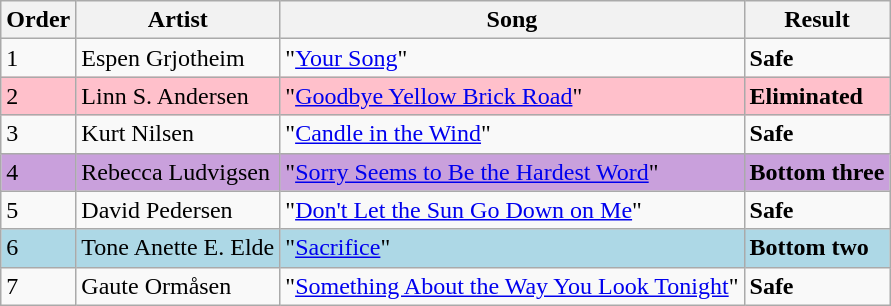<table class=wikitable>
<tr>
<th>Order</th>
<th>Artist</th>
<th>Song</th>
<th>Result</th>
</tr>
<tr>
<td>1</td>
<td>Espen Grjotheim</td>
<td>"<a href='#'>Your Song</a>"</td>
<td><strong>Safe</strong></td>
</tr>
<tr style="background:pink;">
<td>2</td>
<td>Linn S. Andersen</td>
<td>"<a href='#'>Goodbye Yellow Brick Road</a>"</td>
<td><strong>Eliminated</strong></td>
</tr>
<tr>
<td>3</td>
<td>Kurt Nilsen</td>
<td>"<a href='#'>Candle in the Wind</a>"</td>
<td><strong>Safe</strong></td>
</tr>
<tr style="background:#C9A0DC">
<td>4</td>
<td>Rebecca Ludvigsen</td>
<td>"<a href='#'>Sorry Seems to Be the Hardest Word</a>"</td>
<td><strong>Bottom three</strong></td>
</tr>
<tr>
<td>5</td>
<td>David Pedersen</td>
<td>"<a href='#'>Don't Let the Sun Go Down on Me</a>"</td>
<td><strong>Safe</strong></td>
</tr>
<tr style="background:lightblue;">
<td>6</td>
<td>Tone Anette E. Elde</td>
<td>"<a href='#'>Sacrifice</a>"</td>
<td><strong>Bottom two</strong></td>
</tr>
<tr>
<td>7</td>
<td>Gaute Ormåsen</td>
<td>"<a href='#'>Something About the Way You Look Tonight</a>"</td>
<td><strong>Safe</strong></td>
</tr>
</table>
